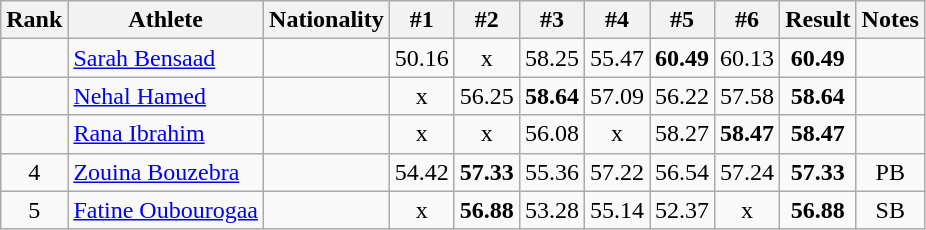<table class="wikitable sortable" style="text-align:center">
<tr>
<th>Rank</th>
<th>Athlete</th>
<th>Nationality</th>
<th>#1</th>
<th>#2</th>
<th>#3</th>
<th>#4</th>
<th>#5</th>
<th>#6</th>
<th>Result</th>
<th>Notes</th>
</tr>
<tr>
<td></td>
<td align="left"><a href='#'>Sarah Bensaad</a></td>
<td align=left></td>
<td>50.16</td>
<td>x</td>
<td>58.25</td>
<td>55.47</td>
<td><strong>60.49</strong></td>
<td>60.13</td>
<td><strong>60.49</strong></td>
<td></td>
</tr>
<tr>
<td></td>
<td align="left"><a href='#'>Nehal Hamed</a></td>
<td align=left></td>
<td>x</td>
<td>56.25</td>
<td><strong>58.64</strong></td>
<td>57.09</td>
<td>56.22</td>
<td>57.58</td>
<td><strong>58.64</strong></td>
<td></td>
</tr>
<tr>
<td></td>
<td align="left"><a href='#'>Rana Ibrahim</a></td>
<td align=left></td>
<td>x</td>
<td>x</td>
<td>56.08</td>
<td>x</td>
<td>58.27</td>
<td><strong>58.47</strong></td>
<td><strong>58.47</strong></td>
<td></td>
</tr>
<tr>
<td>4</td>
<td align="left"><a href='#'>Zouina Bouzebra</a></td>
<td align=left></td>
<td>54.42</td>
<td><strong>57.33</strong></td>
<td>55.36</td>
<td>57.22</td>
<td>56.54</td>
<td>57.24</td>
<td><strong>57.33</strong></td>
<td>PB</td>
</tr>
<tr>
<td>5</td>
<td align="left"><a href='#'>Fatine Oubourogaa</a></td>
<td align=left></td>
<td>x</td>
<td><strong>56.88</strong></td>
<td>53.28</td>
<td>55.14</td>
<td>52.37</td>
<td>x</td>
<td><strong>56.88</strong></td>
<td>SB</td>
</tr>
</table>
